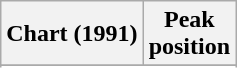<table class="wikitable sortable">
<tr>
<th align="left">Chart (1991)</th>
<th align="center">Peak<br>position</th>
</tr>
<tr>
</tr>
<tr>
</tr>
</table>
